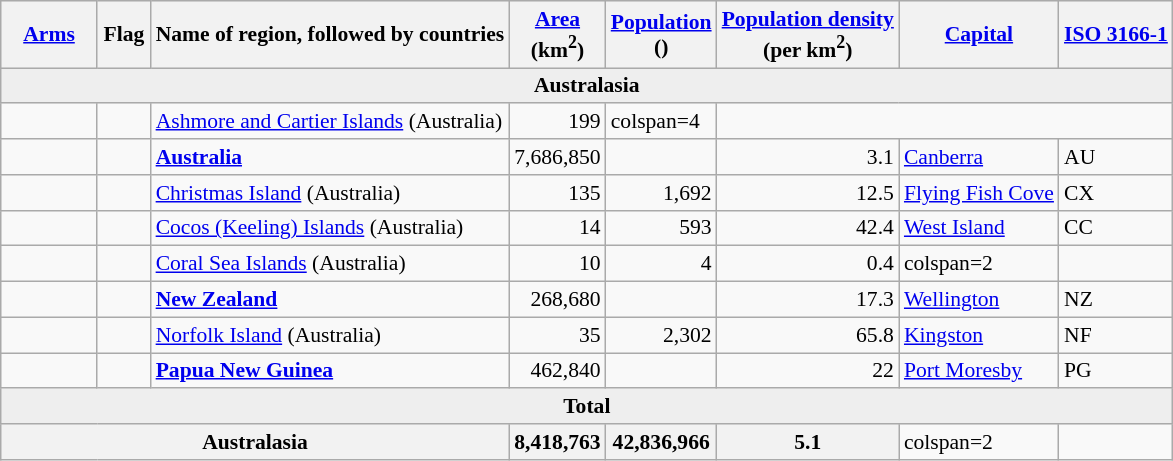<table class="wikitable sortable" style="border:1px solid #aaa; font-size:90%;">
<tr style="background:#ececec;"|>
<th style="line-height:95%; width:4em" class="unsortable"><a href='#'>Arms</a></th>
<th style="line-height:95%; width:2em" class="unsortable">Flag</th>
<th>Name of region, followed by countries</th>
<th data-sort-type="number"><a href='#'>Area</a><br>(km<sup>2</sup>)</th>
<th data-sort-type="number"><a href='#'>Population</a><br>()</th>
<th data-sort-type="number"><a href='#'>Population density</a><br>(per km<sup>2</sup>)</th>
<th><a href='#'>Capital</a></th>
<th><a href='#'>ISO 3166-1</a></th>
</tr>
<tr>
<td colspan="8" style="background:#eee; text-align:center;"><strong>Australasia</strong></td>
</tr>
<tr>
<td style="text-align:center;"></td>
<td style="text-align:center;"></td>
<td><a href='#'>Ashmore and Cartier Islands</a> (Australia)</td>
<td style="text-align:right;">199</td>
<td>colspan=4 </td>
</tr>
<tr>
<td style="text-align:center;"></td>
<td style="text-align:center;"></td>
<td><strong><a href='#'>Australia</a></strong></td>
<td style="text-align:right;">7,686,850</td>
<td style="text-align:right;"></td>
<td style="text-align:right;">3.1</td>
<td><a href='#'>Canberra</a></td>
<td>AU</td>
</tr>
<tr>
<td style="text-align:center;"></td>
<td style="text-align:center;"></td>
<td><a href='#'>Christmas Island</a> (Australia)</td>
<td style="text-align:right;">135</td>
<td style="text-align:right;">1,692</td>
<td style="text-align:right;">12.5</td>
<td><a href='#'>Flying Fish Cove</a></td>
<td>CX</td>
</tr>
<tr>
<td style="text-align:center;"></td>
<td style="text-align:center;"></td>
<td><a href='#'>Cocos (Keeling) Islands</a> (Australia)</td>
<td style="text-align:right;">14</td>
<td style="text-align:right;">593</td>
<td style="text-align:right;">42.4</td>
<td><a href='#'>West Island</a></td>
<td>CC</td>
</tr>
<tr>
<td style="text-align:center;"></td>
<td style="text-align:center;"></td>
<td><a href='#'>Coral Sea Islands</a> (Australia)</td>
<td style="text-align:right;">10</td>
<td style="text-align:right;">4</td>
<td style="text-align:right;">0.4</td>
<td>colspan=2 </td>
</tr>
<tr>
<td style="text-align:center;"></td>
<td style="text-align:center;"></td>
<td><strong><a href='#'>New Zealand</a></strong></td>
<td style="text-align:right;">268,680</td>
<td style="text-align:right;"></td>
<td style="text-align:right;">17.3</td>
<td><a href='#'>Wellington</a></td>
<td>NZ</td>
</tr>
<tr>
<td style="text-align:center;"></td>
<td style="text-align:center;"></td>
<td><a href='#'>Norfolk Island</a> (Australia)</td>
<td style="text-align:right;">35</td>
<td style="text-align:right;">2,302</td>
<td style="text-align:right;">65.8</td>
<td><a href='#'>Kingston</a></td>
<td>NF</td>
</tr>
<tr>
<td style="text-align:center;"></td>
<td style="text-align:center;"></td>
<td><strong><a href='#'>Papua New Guinea</a></strong></td>
<td style="text-align:right;">462,840</td>
<td style="text-align:right;"></td>
<td style="text-align:right;">22</td>
<td><a href='#'>Port Moresby</a></td>
<td>PG</td>
</tr>
<tr>
<td colspan="8" style="background:#eee; text-align:center;"><strong>Total</strong></td>
</tr>
<tr>
<th colspan=3>Australasia</th>
<th>8,418,763</th>
<th>42,836,966</th>
<th>5.1</th>
<td>colspan=2 </td>
</tr>
</table>
